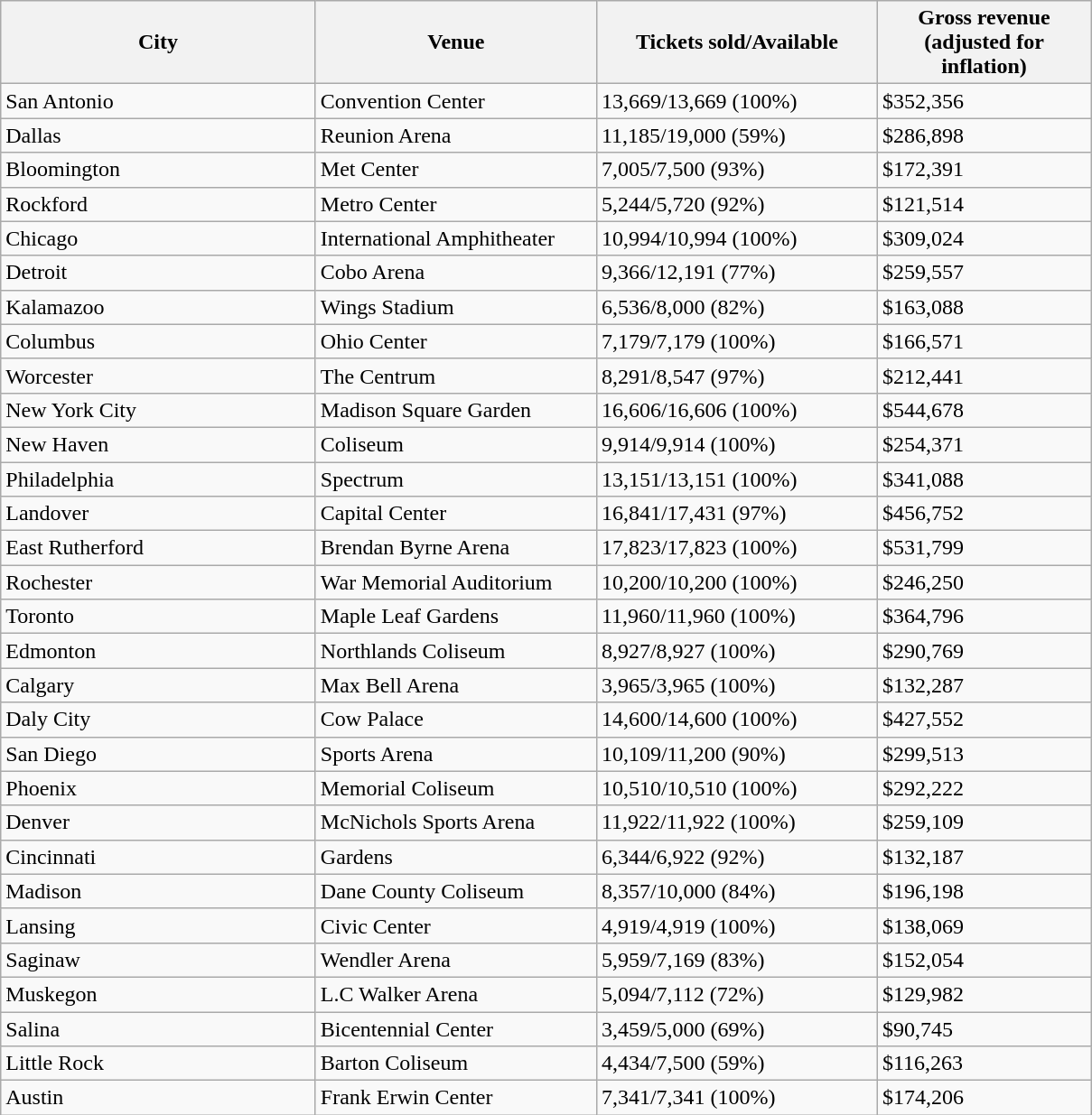<table class="wikitable">
<tr>
<th style="width:225px;">City</th>
<th style="width:200px;">Venue</th>
<th style="width:200px;">Tickets sold/Available</th>
<th style="width:150px;">Gross revenue (adjusted for inflation)</th>
</tr>
<tr>
<td>San Antonio</td>
<td>Convention Center</td>
<td>13,669/13,669 (100%)</td>
<td>$352,356</td>
</tr>
<tr>
<td>Dallas</td>
<td>Reunion Arena</td>
<td>11,185/19,000 (59%)</td>
<td>$286,898</td>
</tr>
<tr>
<td>Bloomington</td>
<td>Met Center</td>
<td>7,005/7,500 (93%)</td>
<td>$172,391</td>
</tr>
<tr>
<td>Rockford</td>
<td>Metro Center</td>
<td>5,244/5,720 (92%)</td>
<td>$121,514</td>
</tr>
<tr>
<td>Chicago</td>
<td>International Amphitheater</td>
<td>10,994/10,994 (100%)</td>
<td>$309,024</td>
</tr>
<tr>
<td>Detroit</td>
<td>Cobo Arena</td>
<td>9,366/12,191 (77%)</td>
<td>$259,557</td>
</tr>
<tr>
<td>Kalamazoo</td>
<td>Wings Stadium</td>
<td>6,536/8,000 (82%)</td>
<td>$163,088</td>
</tr>
<tr>
<td>Columbus</td>
<td>Ohio Center</td>
<td>7,179/7,179 (100%)</td>
<td>$166,571</td>
</tr>
<tr>
<td>Worcester</td>
<td>The Centrum</td>
<td>8,291/8,547 (97%)</td>
<td>$212,441</td>
</tr>
<tr>
<td>New York City</td>
<td>Madison Square Garden</td>
<td>16,606/16,606 (100%)</td>
<td>$544,678</td>
</tr>
<tr>
<td>New Haven</td>
<td>Coliseum</td>
<td>9,914/9,914 (100%)</td>
<td>$254,371</td>
</tr>
<tr>
<td>Philadelphia</td>
<td>Spectrum</td>
<td>13,151/13,151 (100%)</td>
<td>$341,088</td>
</tr>
<tr>
<td>Landover</td>
<td>Capital Center</td>
<td>16,841/17,431 (97%)</td>
<td>$456,752</td>
</tr>
<tr>
<td>East Rutherford</td>
<td>Brendan Byrne Arena</td>
<td>17,823/17,823 (100%)</td>
<td>$531,799</td>
</tr>
<tr>
<td>Rochester</td>
<td>War Memorial Auditorium</td>
<td>10,200/10,200 (100%)</td>
<td>$246,250</td>
</tr>
<tr>
<td>Toronto</td>
<td>Maple Leaf Gardens</td>
<td>11,960/11,960 (100%)</td>
<td>$364,796</td>
</tr>
<tr>
<td>Edmonton</td>
<td>Northlands Coliseum</td>
<td>8,927/8,927 (100%)</td>
<td>$290,769</td>
</tr>
<tr>
<td>Calgary</td>
<td>Max Bell Arena</td>
<td>3,965/3,965 (100%)</td>
<td>$132,287</td>
</tr>
<tr>
<td>Daly City</td>
<td>Cow Palace</td>
<td>14,600/14,600 (100%)</td>
<td>$427,552</td>
</tr>
<tr>
<td>San Diego</td>
<td>Sports Arena</td>
<td>10,109/11,200 (90%)</td>
<td>$299,513</td>
</tr>
<tr>
<td>Phoenix</td>
<td>Memorial Coliseum</td>
<td>10,510/10,510 (100%)</td>
<td>$292,222</td>
</tr>
<tr>
<td>Denver</td>
<td>McNichols Sports Arena</td>
<td>11,922/11,922 (100%)</td>
<td>$259,109</td>
</tr>
<tr>
<td>Cincinnati</td>
<td>Gardens</td>
<td>6,344/6,922 (92%)</td>
<td>$132,187</td>
</tr>
<tr>
<td>Madison</td>
<td>Dane County Coliseum</td>
<td>8,357/10,000 (84%)</td>
<td>$196,198</td>
</tr>
<tr>
<td>Lansing</td>
<td>Civic Center</td>
<td>4,919/4,919 (100%)</td>
<td>$138,069</td>
</tr>
<tr>
<td>Saginaw</td>
<td>Wendler Arena</td>
<td>5,959/7,169 (83%)</td>
<td>$152,054</td>
</tr>
<tr>
<td>Muskegon</td>
<td>L.C Walker Arena</td>
<td>5,094/7,112 (72%)</td>
<td>$129,982</td>
</tr>
<tr>
<td>Salina</td>
<td>Bicentennial Center</td>
<td>3,459/5,000 (69%)</td>
<td>$90,745</td>
</tr>
<tr>
<td>Little Rock</td>
<td>Barton Coliseum</td>
<td>4,434/7,500 (59%)</td>
<td>$116,263</td>
</tr>
<tr>
<td>Austin</td>
<td>Frank Erwin Center</td>
<td>7,341/7,341 (100%)</td>
<td>$174,206</td>
</tr>
</table>
